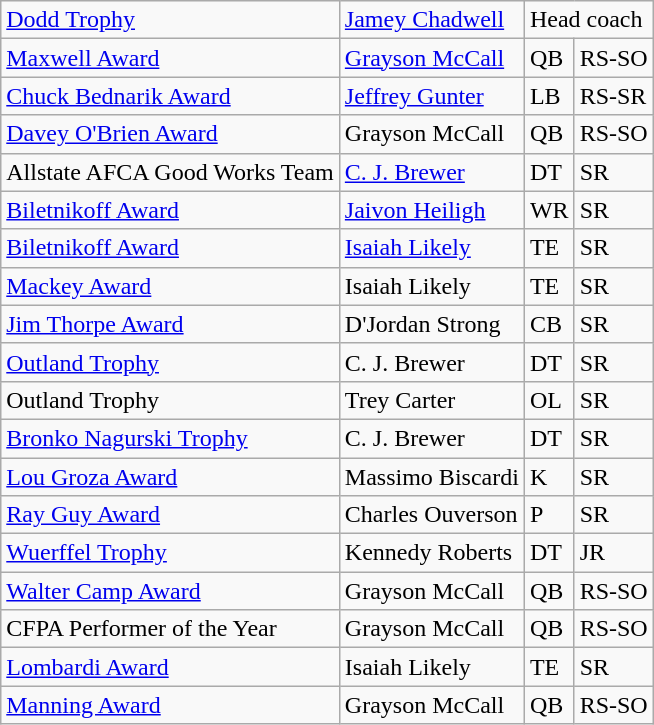<table class="wikitable">
<tr>
<td><a href='#'>Dodd Trophy</a></td>
<td><a href='#'>Jamey Chadwell</a></td>
<td colspan=2>Head coach</td>
</tr>
<tr>
<td><a href='#'>Maxwell Award</a></td>
<td><a href='#'>Grayson McCall</a></td>
<td>QB</td>
<td>RS-SO</td>
</tr>
<tr>
<td><a href='#'>Chuck Bednarik Award</a></td>
<td><a href='#'>Jeffrey Gunter</a></td>
<td>LB</td>
<td>RS-SR</td>
</tr>
<tr>
<td><a href='#'>Davey O'Brien Award</a></td>
<td>Grayson McCall</td>
<td>QB</td>
<td>RS-SO</td>
</tr>
<tr>
<td>Allstate AFCA Good Works Team</td>
<td><a href='#'>C. J. Brewer</a></td>
<td>DT</td>
<td>SR</td>
</tr>
<tr>
<td><a href='#'>Biletnikoff Award</a></td>
<td><a href='#'>Jaivon Heiligh</a></td>
<td>WR</td>
<td>SR</td>
</tr>
<tr>
<td><a href='#'>Biletnikoff Award</a></td>
<td><a href='#'>Isaiah Likely</a></td>
<td>TE</td>
<td>SR</td>
</tr>
<tr>
<td><a href='#'>Mackey Award</a></td>
<td>Isaiah Likely</td>
<td>TE</td>
<td>SR</td>
</tr>
<tr>
<td><a href='#'>Jim Thorpe Award</a></td>
<td>D'Jordan Strong</td>
<td>CB</td>
<td>SR</td>
</tr>
<tr>
<td><a href='#'>Outland Trophy</a></td>
<td>C. J. Brewer</td>
<td>DT</td>
<td>SR</td>
</tr>
<tr>
<td>Outland Trophy</td>
<td>Trey Carter</td>
<td>OL</td>
<td>SR</td>
</tr>
<tr>
<td><a href='#'>Bronko Nagurski Trophy</a></td>
<td>C. J. Brewer</td>
<td>DT</td>
<td>SR</td>
</tr>
<tr>
<td><a href='#'>Lou Groza Award</a></td>
<td>Massimo Biscardi</td>
<td>K</td>
<td>SR</td>
</tr>
<tr>
<td><a href='#'>Ray Guy Award</a></td>
<td>Charles Ouverson</td>
<td>P</td>
<td>SR</td>
</tr>
<tr>
<td><a href='#'>Wuerffel Trophy</a></td>
<td>Kennedy Roberts</td>
<td>DT</td>
<td>JR</td>
</tr>
<tr>
<td><a href='#'>Walter Camp Award</a></td>
<td>Grayson McCall</td>
<td>QB</td>
<td>RS-SO</td>
</tr>
<tr>
<td>CFPA Performer of the Year</td>
<td>Grayson McCall</td>
<td>QB</td>
<td>RS-SO</td>
</tr>
<tr>
<td><a href='#'>Lombardi Award</a></td>
<td>Isaiah Likely</td>
<td>TE</td>
<td>SR</td>
</tr>
<tr>
<td><a href='#'>Manning Award</a></td>
<td>Grayson McCall</td>
<td>QB</td>
<td>RS-SO</td>
</tr>
</table>
